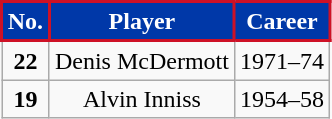<table class="wikitable">
<tr>
<th style="background:#0038A8; border: 2px solid #CE1126;;color:#FFFFFF;">No.</th>
<th style="background:#0038A8; border: 2px solid #CE1126;;color:#FFFFFF;">Player</th>
<th style="background:#0038A8; border: 2px solid #CE1126;;color:#FFFFFF;">Career</th>
</tr>
<tr align="center">
<td><strong>22</strong></td>
<td>Denis McDermott</td>
<td>1971–74</td>
</tr>
<tr align="center">
<td><strong>19</strong></td>
<td>Alvin Inniss</td>
<td>1954–58</td>
</tr>
</table>
